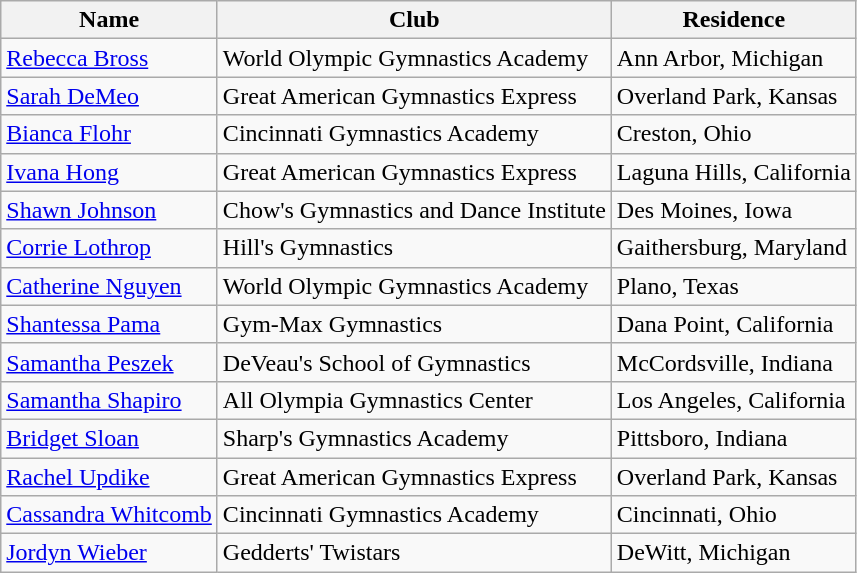<table class="wikitable">
<tr>
<th>Name</th>
<th>Club</th>
<th>Residence</th>
</tr>
<tr>
<td><a href='#'>Rebecca Bross</a></td>
<td>World Olympic Gymnastics Academy</td>
<td>Ann Arbor, Michigan</td>
</tr>
<tr>
<td><a href='#'>Sarah DeMeo</a></td>
<td>Great American Gymnastics Express</td>
<td>Overland Park, Kansas</td>
</tr>
<tr>
<td><a href='#'>Bianca Flohr</a></td>
<td>Cincinnati Gymnastics Academy</td>
<td>Creston, Ohio</td>
</tr>
<tr>
<td><a href='#'>Ivana Hong</a></td>
<td>Great American Gymnastics Express</td>
<td>Laguna Hills, California</td>
</tr>
<tr>
<td><a href='#'>Shawn Johnson</a></td>
<td>Chow's Gymnastics and Dance Institute</td>
<td>Des Moines, Iowa</td>
</tr>
<tr>
<td><a href='#'>Corrie Lothrop</a></td>
<td>Hill's Gymnastics</td>
<td>Gaithersburg, Maryland</td>
</tr>
<tr>
<td><a href='#'>Catherine Nguyen</a></td>
<td>World Olympic Gymnastics Academy</td>
<td>Plano, Texas</td>
</tr>
<tr>
<td><a href='#'>Shantessa Pama</a></td>
<td>Gym-Max Gymnastics</td>
<td>Dana Point, California</td>
</tr>
<tr>
<td><a href='#'>Samantha Peszek</a></td>
<td>DeVeau's School of Gymnastics</td>
<td>McCordsville, Indiana</td>
</tr>
<tr>
<td><a href='#'>Samantha Shapiro</a></td>
<td>All Olympia Gymnastics Center</td>
<td>Los Angeles, California</td>
</tr>
<tr>
<td><a href='#'>Bridget Sloan</a></td>
<td>Sharp's Gymnastics Academy</td>
<td>Pittsboro, Indiana</td>
</tr>
<tr>
<td><a href='#'>Rachel Updike</a></td>
<td>Great American Gymnastics Express</td>
<td>Overland Park, Kansas</td>
</tr>
<tr>
<td><a href='#'>Cassandra Whitcomb</a></td>
<td>Cincinnati Gymnastics Academy</td>
<td>Cincinnati, Ohio</td>
</tr>
<tr>
<td><a href='#'>Jordyn Wieber</a></td>
<td>Gedderts' Twistars</td>
<td>DeWitt, Michigan</td>
</tr>
</table>
